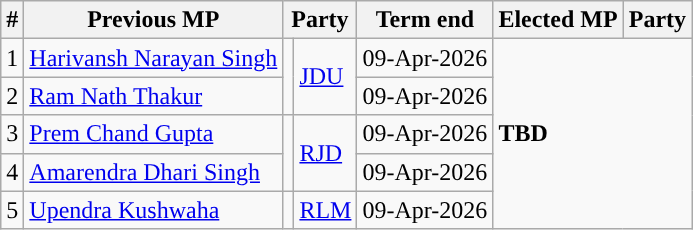<table class="wikitable sortable">
<tr>
<th>#</th>
<th>Previous MP</th>
<th colspan="2">Party</th>
<th>Term end</th>
<th>Elected MP</th>
<th colspan="2">Party</th>
</tr>
<tr>
<td>1</td>
<td><a href='#'>Harivansh Narayan Singh</a></td>
<td rowspan=2></td>
<td rowspan="2"><a href='#'>JDU</a></td>
<td>09-Apr-2026</td>
<td Rowspan=6 Colspan=3><strong>TBD</strong></td>
</tr>
<tr>
<td>2</td>
<td><a href='#'>Ram Nath Thakur</a></td>
<td>09-Apr-2026</td>
</tr>
<tr>
<td>3</td>
<td><a href='#'>Prem Chand Gupta</a></td>
<td rowspan=2></td>
<td rowspan="2"><a href='#'>RJD</a></td>
<td>09-Apr-2026</td>
</tr>
<tr>
<td>4</td>
<td><a href='#'>Amarendra Dhari Singh</a></td>
<td>09-Apr-2026</td>
</tr>
<tr>
<td>5</td>
<td><a href='#'>Upendra Kushwaha</a></td>
<td></td>
<td><a href='#'>RLM</a></td>
<td>09-Apr-2026</td>
</tr>
</table>
